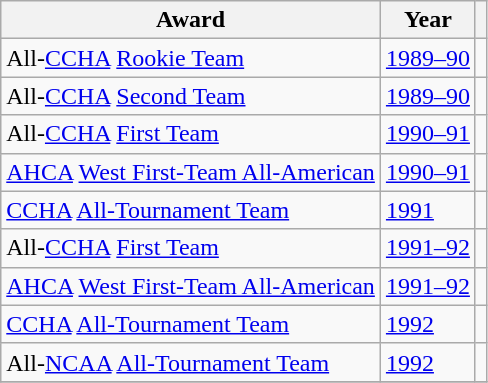<table class="wikitable">
<tr>
<th>Award</th>
<th>Year</th>
<th></th>
</tr>
<tr>
<td>All-<a href='#'>CCHA</a> <a href='#'>Rookie Team</a></td>
<td><a href='#'>1989–90</a></td>
<td></td>
</tr>
<tr>
<td>All-<a href='#'>CCHA</a> <a href='#'>Second Team</a></td>
<td><a href='#'>1989–90</a></td>
<td></td>
</tr>
<tr>
<td>All-<a href='#'>CCHA</a> <a href='#'>First Team</a></td>
<td><a href='#'>1990–91</a></td>
<td></td>
</tr>
<tr>
<td><a href='#'>AHCA</a> <a href='#'>West First-Team All-American</a></td>
<td><a href='#'>1990–91</a></td>
<td></td>
</tr>
<tr>
<td><a href='#'>CCHA</a> <a href='#'>All-Tournament Team</a></td>
<td><a href='#'>1991</a></td>
<td></td>
</tr>
<tr>
<td>All-<a href='#'>CCHA</a> <a href='#'>First Team</a></td>
<td><a href='#'>1991–92</a></td>
<td></td>
</tr>
<tr>
<td><a href='#'>AHCA</a> <a href='#'>West First-Team All-American</a></td>
<td><a href='#'>1991–92</a></td>
<td></td>
</tr>
<tr>
<td><a href='#'>CCHA</a> <a href='#'>All-Tournament Team</a></td>
<td><a href='#'>1992</a></td>
<td></td>
</tr>
<tr>
<td>All-<a href='#'>NCAA</a> <a href='#'>All-Tournament Team</a></td>
<td><a href='#'>1992</a></td>
<td></td>
</tr>
<tr>
</tr>
</table>
